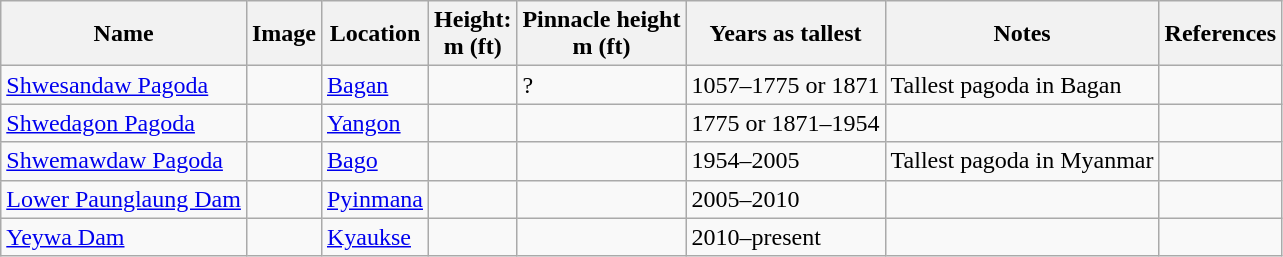<table class="wikitable sortable zebra">
<tr class="hintergrundfarbe6">
<th>Name</th>
<th class="unsortable">Image</th>
<th>Location</th>
<th>Height: <br>m (ft)</th>
<th>Pinnacle height <br>m (ft)</th>
<th>Years as tallest</th>
<th>Notes</th>
<th>References</th>
</tr>
<tr>
<td><a href='#'>Shwesandaw Pagoda</a></td>
<td></td>
<td><a href='#'>Bagan</a></td>
<td></td>
<td>?</td>
<td> 1057–1775 or 1871</td>
<td>Tallest pagoda in Bagan</td>
<td></td>
</tr>
<tr>
<td><a href='#'>Shwedagon Pagoda</a></td>
<td></td>
<td><a href='#'>Yangon</a></td>
<td></td>
<td></td>
<td>1775 or 1871–1954</td>
<td></td>
<td></td>
</tr>
<tr>
<td><a href='#'>Shwemawdaw Pagoda</a></td>
<td></td>
<td><a href='#'>Bago</a></td>
<td></td>
<td></td>
<td>1954–2005</td>
<td>Tallest pagoda in Myanmar</td>
<td></td>
</tr>
<tr>
<td><a href='#'>Lower Paunglaung Dam</a></td>
<td></td>
<td><a href='#'>Pyinmana</a></td>
<td></td>
<td></td>
<td>2005–2010</td>
<td></td>
<td></td>
</tr>
<tr>
<td><a href='#'>Yeywa Dam</a></td>
<td></td>
<td><a href='#'>Kyaukse</a></td>
<td></td>
<td></td>
<td>2010–present</td>
<td></td>
<td></td>
</tr>
</table>
